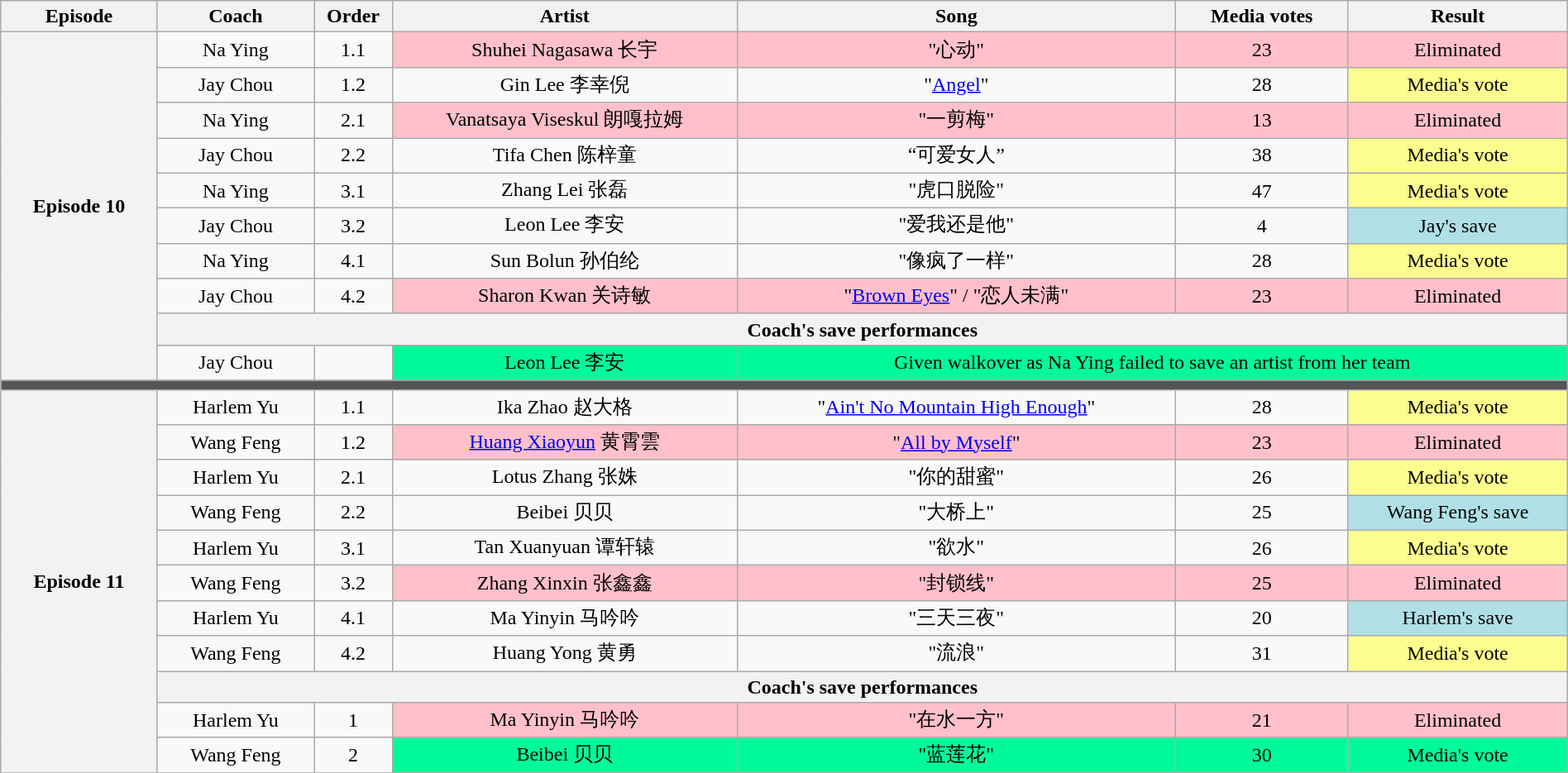<table class="wikitable" style="text-align:center; width:100%;">
<tr>
<th style="width:10%;">Episode</th>
<th style="width:10%;">Coach</th>
<th style="width:05%;">Order</th>
<th style="width:22%;">Artist</th>
<th style="width:28%;">Song</th>
<th style="width:11%;">Media votes</th>
<th style="width:14%;">Result</th>
</tr>
<tr>
<th rowspan="10" scope="row">Episode 10<br><small></small></th>
<td>Na Ying</td>
<td>1.1</td>
<td style="background:pink;">Shuhei Nagasawa 长宇</td>
<td style="background:pink;">"心动"</td>
<td style="background:pink;">23</td>
<td style="background:pink;">Eliminated</td>
</tr>
<tr>
<td>Jay Chou</td>
<td>1.2</td>
<td>Gin Lee 李幸倪</td>
<td>"<a href='#'>Angel</a>"</td>
<td>28</td>
<td style="background:#fdfc8f;">Media's vote</td>
</tr>
<tr>
<td>Na Ying</td>
<td>2.1</td>
<td style="background:pink;">Vanatsaya Viseskul 朗嘎拉姆</td>
<td style="background:pink;">"一剪梅"</td>
<td style="background:pink;">13</td>
<td style="background:pink;">Eliminated</td>
</tr>
<tr>
<td>Jay Chou</td>
<td>2.2</td>
<td>Tifa Chen 陈梓童</td>
<td>“可爱女人”</td>
<td>38</td>
<td style="background:#fdfc8f;">Media's vote</td>
</tr>
<tr>
<td>Na Ying</td>
<td>3.1</td>
<td>Zhang Lei 张磊</td>
<td>"虎口脱险"</td>
<td>47</td>
<td style="background:#fdfc8f;">Media's vote</td>
</tr>
<tr>
<td>Jay Chou</td>
<td>3.2</td>
<td>Leon Lee 李安</td>
<td>"爱我还是他"</td>
<td>4</td>
<td style="background:#B0E0E6;">Jay's save</td>
</tr>
<tr>
<td>Na Ying</td>
<td>4.1</td>
<td>Sun Bolun 孙伯纶</td>
<td>"像疯了一样"</td>
<td>28</td>
<td style="background:#fdfc8f;">Media's vote</td>
</tr>
<tr>
<td>Jay Chou</td>
<td>4.2</td>
<td style="background:pink;">Sharon Kwan 关诗敏</td>
<td style="background:pink;">"<a href='#'>Brown Eyes</a>" / "恋人未满"</td>
<td style="background:pink;">23</td>
<td style="background:pink;">Eliminated</td>
</tr>
<tr>
<th colspan="6">Coach's save performances</th>
</tr>
<tr>
<td>Jay Chou</td>
<td></td>
<td style="background:#00fa9a;">Leon Lee 李安</td>
<td colspan=3 style="background:#00fa9a;">Given walkover as Na Ying failed to save an artist from her team</td>
</tr>
<tr>
<td colspan="7" style="background:#555;"></td>
</tr>
<tr>
<th rowspan="11" scope="row">Episode 11<br><small></small></th>
<td>Harlem Yu</td>
<td>1.1</td>
<td>Ika Zhao 赵大格</td>
<td>"<a href='#'>Ain't No Mountain High Enough</a>"</td>
<td>28</td>
<td style="background:#fdfc8f;">Media's vote</td>
</tr>
<tr>
<td>Wang Feng</td>
<td>1.2</td>
<td style="background:pink;"><a href='#'>Huang Xiaoyun</a> 黄霄雲</td>
<td style="background:pink;">"<a href='#'>All by Myself</a>"</td>
<td style="background:pink;">23</td>
<td style="background:pink;">Eliminated</td>
</tr>
<tr>
<td>Harlem Yu</td>
<td>2.1</td>
<td>Lotus Zhang 张姝</td>
<td>"你的甜蜜"</td>
<td>26</td>
<td style="background:#fdfc8f;">Media's vote</td>
</tr>
<tr>
<td>Wang Feng</td>
<td>2.2</td>
<td>Beibei 贝贝</td>
<td>"大桥上"</td>
<td>25</td>
<td style="background:#B0E0E6;">Wang Feng's save</td>
</tr>
<tr>
<td>Harlem Yu</td>
<td>3.1</td>
<td>Tan Xuanyuan 谭轩辕</td>
<td>"欲水"</td>
<td>26</td>
<td style="background:#fdfc8f;">Media's vote</td>
</tr>
<tr>
<td>Wang Feng</td>
<td>3.2</td>
<td style="background:pink;">Zhang Xinxin 张鑫鑫</td>
<td style="background:pink;">"封锁线"</td>
<td style="background:pink;">25</td>
<td style="background:pink;">Eliminated</td>
</tr>
<tr>
<td>Harlem Yu</td>
<td>4.1</td>
<td>Ma Yinyin 马吟吟</td>
<td>"三天三夜"</td>
<td>20</td>
<td style="background:#B0E0E6;">Harlem's save</td>
</tr>
<tr>
<td>Wang Feng</td>
<td>4.2</td>
<td>Huang Yong 黄勇</td>
<td>"流浪"</td>
<td>31</td>
<td style="background:#fdfc8f;">Media's vote</td>
</tr>
<tr>
<th colspan="6">Coach's save performances</th>
</tr>
<tr>
<td>Harlem Yu</td>
<td>1</td>
<td style="background:pink;">Ma Yinyin 马吟吟</td>
<td style="background:pink;">"在水一方"</td>
<td style="background:pink;">21</td>
<td style="background:pink;">Eliminated</td>
</tr>
<tr>
<td>Wang Feng</td>
<td>2</td>
<td style="background:#00fa9a;">Beibei 贝贝</td>
<td style="background:#00fa9a;">"蓝莲花"</td>
<td style="background:#00fa9a;">30</td>
<td style="background:#00fa9a;">Media's vote</td>
</tr>
<tr>
</tr>
</table>
